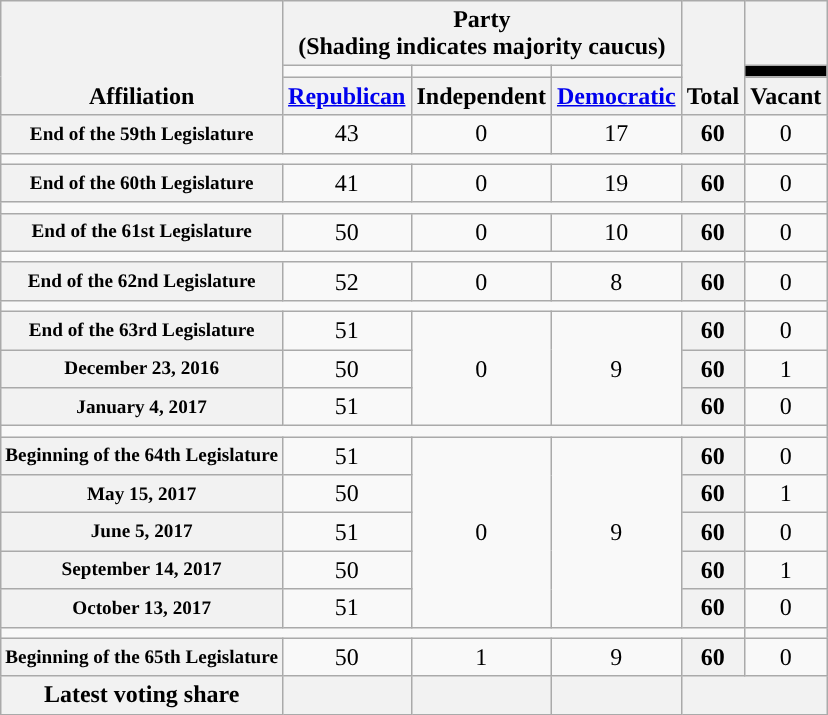<table class=wikitable style="text-align:center">
<tr style="vertical-align:bottom;">
<th rowspan=3>Affiliation</th>
<th colspan=3>Party <div>(Shading indicates majority caucus)</div></th>
<th rowspan=3>Total</th>
<th></th>
</tr>
<tr -style="height:5px">
<td style="background-color:"></td>
<td style="background-color:"></td>
<td style="background-color:"></td>
<td style="background-color:black"></td>
</tr>
<tr>
<th><a href='#'>Republican</a></th>
<th>Independent</th>
<th><a href='#'>Democratic</a></th>
<th>Vacant</th>
</tr>
<tr>
<th nowrap style="font-size:80%">End of the 59th Legislature</th>
<td>43</td>
<td>0</td>
<td>17</td>
<th>60</th>
<td>0</td>
</tr>
<tr>
<td colspan=5></td>
</tr>
<tr>
<th nowrap style="font-size:80%">End of the 60th Legislature</th>
<td>41</td>
<td>0</td>
<td>19</td>
<th>60</th>
<td>0</td>
</tr>
<tr>
<td colspan=5></td>
</tr>
<tr>
<th nowrap style="font-size:80%">End of the 61st Legislature</th>
<td>50</td>
<td>0</td>
<td>10</td>
<th>60</th>
<td>0</td>
</tr>
<tr>
<td colspan=5></td>
</tr>
<tr>
<th nowrap style="font-size:80%">End of the 62nd Legislature</th>
<td>52</td>
<td>0</td>
<td>8</td>
<th>60</th>
<td>0</td>
</tr>
<tr>
<td colspan=5></td>
</tr>
<tr>
<th nowrap style="font-size:80%">End of the 63rd Legislature</th>
<td>51</td>
<td rowspan=3>0</td>
<td rowspan=3>9</td>
<th>60</th>
<td>0</td>
</tr>
<tr>
<th nowrap style="font-size:80%">December 23, 2016</th>
<td>50</td>
<th>60</th>
<td>1</td>
</tr>
<tr>
<th nowrap style="font-size:80%">January 4, 2017</th>
<td>51</td>
<th>60</th>
<td>0</td>
</tr>
<tr>
<td colspan=5></td>
</tr>
<tr>
<th nowrap style="font-size:80%">Beginning of the 64th Legislature</th>
<td>51</td>
<td rowspan=5>0</td>
<td rowspan=5>9</td>
<th>60</th>
<td>0</td>
</tr>
<tr>
<th nowrap style="font-size:80%">May 15, 2017</th>
<td>50</td>
<th>60</th>
<td>1</td>
</tr>
<tr>
<th nowrap style="font-size:80%">June 5, 2017</th>
<td>51</td>
<th>60</th>
<td>0</td>
</tr>
<tr>
<th nowrap style="font-size:80%">September 14, 2017</th>
<td>50</td>
<th>60</th>
<td>1</td>
</tr>
<tr>
<th nowrap style="font-size:80%">October 13, 2017</th>
<td>51</td>
<th>60</th>
<td>0</td>
</tr>
<tr>
<td colspan=5></td>
</tr>
<tr>
<th nowrap style="font-size:80%">Beginning of the 65th Legislature</th>
<td>50</td>
<td>1</td>
<td>9</td>
<th>60</th>
<td>0</td>
</tr>
<tr>
<th>Latest voting share</th>
<th></th>
<th></th>
<th></th>
<th colspan=2></th>
</tr>
</table>
